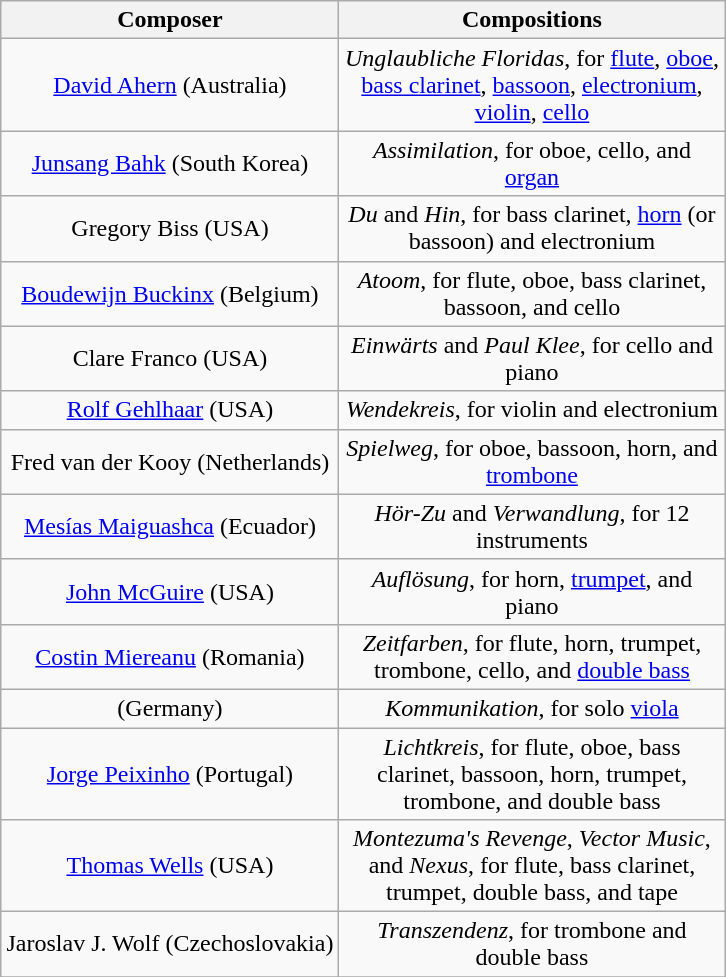<table class="wikitable" border="1" align="center" style="margin: 1em auto 1em auto; text-align:center">
<tr>
<th>Composer</th>
<th width="250">Compositions</th>
</tr>
<tr>
<td><a href='#'>David Ahern</a> (Australia)</td>
<td><em>Unglaubliche Floridas</em>, for <a href='#'>flute</a>, <a href='#'>oboe</a>, <a href='#'>bass clarinet</a>, <a href='#'>bassoon</a>, <a href='#'>electronium</a>, <a href='#'>violin</a>, <a href='#'>cello</a></td>
</tr>
<tr>
<td><a href='#'>Junsang Bahk</a> (South Korea)</td>
<td><em>Assimilation</em>, for oboe, cello, and <a href='#'>organ</a></td>
</tr>
<tr>
<td>Gregory Biss (USA)</td>
<td><em>Du</em> and <em>Hin</em>, for bass clarinet, <a href='#'>horn</a> (or bassoon) and electronium</td>
</tr>
<tr>
<td><a href='#'>Boudewijn Buckinx</a> (Belgium)</td>
<td><em>Atoom</em>, for flute, oboe, bass clarinet, bassoon, and cello</td>
</tr>
<tr>
<td>Clare Franco (USA)</td>
<td><em>Einwärts</em> and <em>Paul Klee</em>, for cello and piano</td>
</tr>
<tr>
<td><a href='#'>Rolf Gehlhaar</a> (USA)</td>
<td><em>Wendekreis</em>, for violin and electronium</td>
</tr>
<tr>
<td>Fred van der Kooy (Netherlands)</td>
<td><em>Spielweg</em>, for oboe, bassoon, horn, and <a href='#'>trombone</a></td>
</tr>
<tr>
<td><a href='#'>Mesías Maiguashca</a> (Ecuador)</td>
<td><em>Hör-Zu</em> and <em>Verwandlung</em>, for 12 instruments</td>
</tr>
<tr>
<td><a href='#'>John McGuire</a> (USA)</td>
<td><em>Auflösung</em>, for horn, <a href='#'>trumpet</a>, and piano</td>
</tr>
<tr>
<td><a href='#'>Costin Miereanu</a> (Romania)</td>
<td><em>Zeitfarben</em>, for flute, horn, trumpet, trombone, cello, and <a href='#'>double bass</a></td>
</tr>
<tr>
<td> (Germany)</td>
<td><em>Kommunikation</em>, for solo <a href='#'>viola</a></td>
</tr>
<tr>
<td><a href='#'>Jorge Peixinho</a> (Portugal)</td>
<td><em>Lichtkreis</em>, for flute, oboe, bass clarinet, bassoon, horn, trumpet, trombone, and double bass</td>
</tr>
<tr>
<td><a href='#'>Thomas Wells</a> (USA)</td>
<td><em>Montezuma's Revenge</em>, <em>Vector Music</em>, and <em>Nexus</em>, for flute, bass clarinet, trumpet, double bass, and tape</td>
</tr>
<tr>
<td>Jaroslav J. Wolf (Czechoslovakia)</td>
<td><em>Transzendenz</em>, for trombone and double bass</td>
</tr>
<tr>
</tr>
</table>
